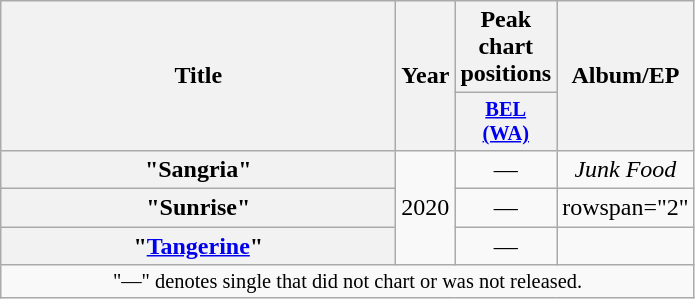<table class="wikitable plainrowheaders" style="text-align:center;">
<tr>
<th scope="col" rowspan="2" style="width:16em;">Title</th>
<th scope="col" rowspan="2" style="width:1em;">Year</th>
<th scope="col" colspan="1">Peak chart positions</th>
<th rowspan="2" scope="col">Album/EP</th>
</tr>
<tr>
<th scope="col" style="width:3em;font-size:85%;"><a href='#'>BEL<br>(WA)</a><br></th>
</tr>
<tr>
<th scope="row">"Sangria"<br></th>
<td rowspan="3">2020</td>
<td>—</td>
<td><em>Junk Food</em></td>
</tr>
<tr>
<th scope="row">"Sunrise"<br></th>
<td>—</td>
<td>rowspan="2" </td>
</tr>
<tr>
<th scope="row">"<a href='#'>Tangerine</a>"<br></th>
<td>—</td>
</tr>
<tr>
<td colspan="14" style="font-size:85%">"—" denotes single that did not chart or was not released.</td>
</tr>
</table>
